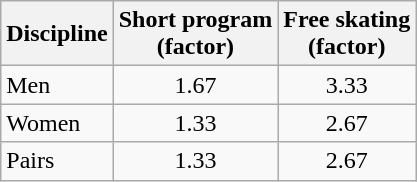<table class="wikitable">
<tr>
<th>Discipline</th>
<th>Short program<br>(factor)</th>
<th>Free skating<br>(factor)</th>
</tr>
<tr>
<td>Men</td>
<td align="center">1.67</td>
<td align="center">3.33</td>
</tr>
<tr>
<td>Women</td>
<td align="center">1.33</td>
<td align="center">2.67</td>
</tr>
<tr>
<td>Pairs</td>
<td align="center">1.33</td>
<td align="center">2.67</td>
</tr>
</table>
